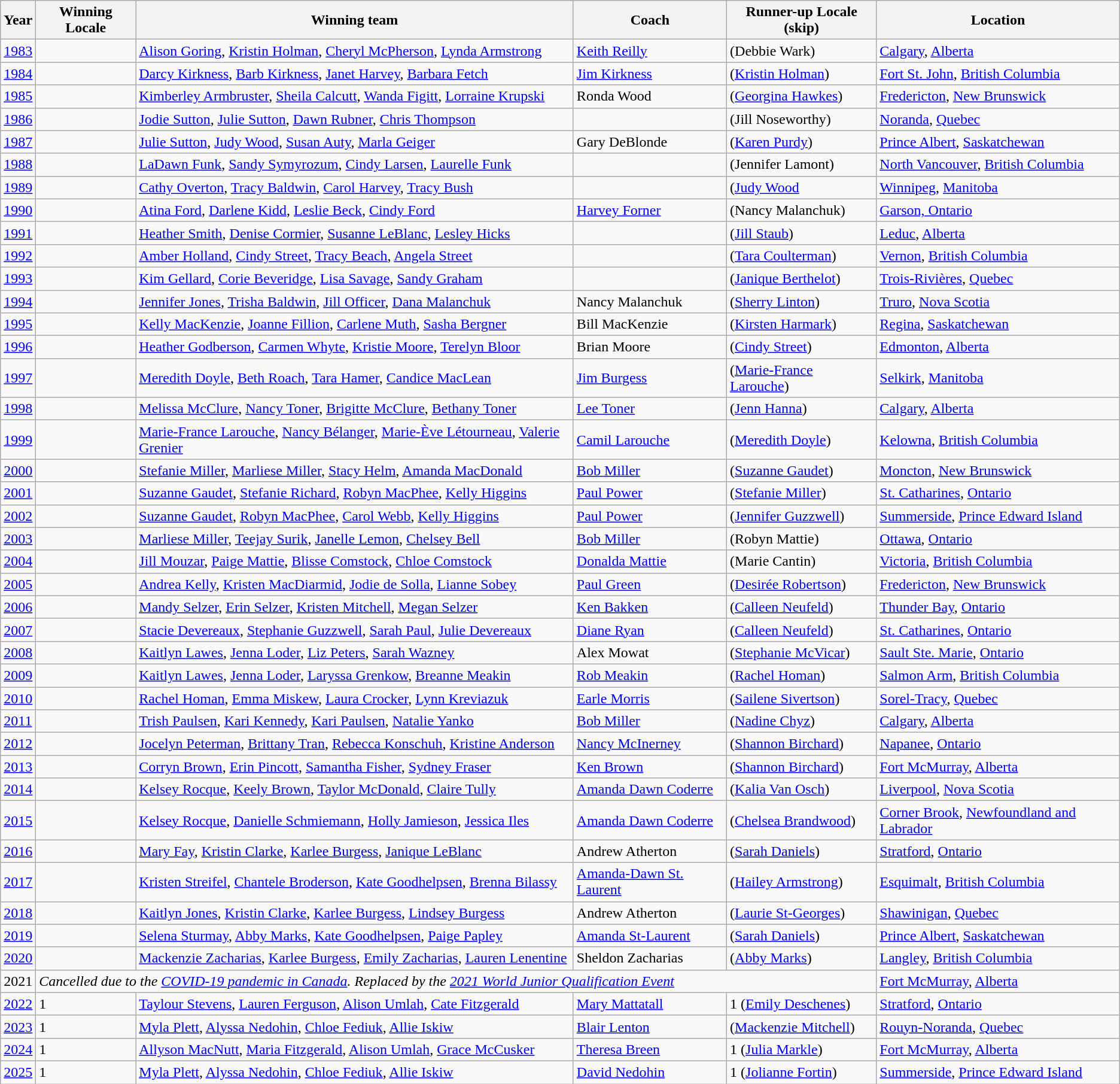<table class="wikitable">
<tr>
<th scope="col">Year</th>
<th scope="col">Winning Locale</th>
<th scope="col">Winning team</th>
<th scope="col">Coach</th>
<th scope="col">Runner-up Locale (skip)</th>
<th scope="col">Location</th>
</tr>
<tr>
<td><a href='#'>1983</a></td>
<td></td>
<td><a href='#'>Alison Goring</a>, <a href='#'>Kristin Holman</a>, <a href='#'>Cheryl McPherson</a>, <a href='#'>Lynda Armstrong</a></td>
<td><a href='#'>Keith Reilly</a></td>
<td> (Debbie Wark)</td>
<td><a href='#'>Calgary</a>, <a href='#'>Alberta</a></td>
</tr>
<tr>
<td><a href='#'>1984</a></td>
<td></td>
<td><a href='#'>Darcy Kirkness</a>, <a href='#'>Barb Kirkness</a>, <a href='#'>Janet Harvey</a>, <a href='#'>Barbara Fetch</a></td>
<td><a href='#'>Jim Kirkness</a></td>
<td> (<a href='#'>Kristin Holman</a>)</td>
<td><a href='#'>Fort St. John</a>, <a href='#'>British Columbia</a></td>
</tr>
<tr>
<td><a href='#'>1985</a></td>
<td></td>
<td><a href='#'>Kimberley Armbruster</a>, <a href='#'>Sheila Calcutt</a>, <a href='#'>Wanda Figitt</a>, <a href='#'>Lorraine Krupski</a></td>
<td>Ronda Wood</td>
<td> (<a href='#'>Georgina Hawkes</a>)</td>
<td><a href='#'>Fredericton</a>, <a href='#'>New Brunswick</a></td>
</tr>
<tr>
<td><a href='#'>1986</a></td>
<td></td>
<td><a href='#'>Jodie Sutton</a>, <a href='#'>Julie Sutton</a>, <a href='#'>Dawn Rubner</a>, <a href='#'>Chris Thompson</a></td>
<td></td>
<td> (Jill Noseworthy)</td>
<td><a href='#'>Noranda</a>, <a href='#'>Quebec</a></td>
</tr>
<tr>
<td><a href='#'>1987</a></td>
<td></td>
<td><a href='#'>Julie Sutton</a>, <a href='#'>Judy Wood</a>, <a href='#'>Susan Auty</a>, <a href='#'>Marla Geiger</a></td>
<td>Gary DeBlonde</td>
<td> (<a href='#'>Karen Purdy</a>)</td>
<td><a href='#'>Prince Albert</a>, <a href='#'>Saskatchewan</a></td>
</tr>
<tr>
<td><a href='#'>1988</a></td>
<td></td>
<td><a href='#'>LaDawn Funk</a>, <a href='#'>Sandy Symyrozum</a>, <a href='#'>Cindy Larsen</a>, <a href='#'>Laurelle Funk</a></td>
<td></td>
<td> (Jennifer Lamont)</td>
<td><a href='#'>North Vancouver</a>, <a href='#'>British Columbia</a></td>
</tr>
<tr>
<td><a href='#'>1989</a></td>
<td></td>
<td><a href='#'>Cathy Overton</a>, <a href='#'>Tracy Baldwin</a>, <a href='#'>Carol Harvey</a>, <a href='#'>Tracy Bush</a></td>
<td></td>
<td> (<a href='#'>Judy Wood</a></td>
<td><a href='#'>Winnipeg</a>, <a href='#'>Manitoba</a></td>
</tr>
<tr>
<td><a href='#'>1990</a></td>
<td></td>
<td><a href='#'>Atina Ford</a>, <a href='#'>Darlene Kidd</a>, <a href='#'>Leslie Beck</a>, <a href='#'>Cindy Ford</a></td>
<td><a href='#'>Harvey Forner</a></td>
<td> (Nancy Malanchuk)</td>
<td><a href='#'>Garson, Ontario</a></td>
</tr>
<tr>
<td><a href='#'>1991</a></td>
<td></td>
<td><a href='#'>Heather Smith</a>, <a href='#'>Denise Cormier</a>, <a href='#'>Susanne LeBlanc</a>, <a href='#'>Lesley Hicks</a></td>
<td></td>
<td> (<a href='#'>Jill Staub</a>)</td>
<td><a href='#'>Leduc</a>, <a href='#'>Alberta</a></td>
</tr>
<tr>
<td><a href='#'>1992</a></td>
<td></td>
<td><a href='#'>Amber Holland</a>, <a href='#'>Cindy Street</a>, <a href='#'>Tracy Beach</a>, <a href='#'>Angela Street</a></td>
<td></td>
<td> (<a href='#'>Tara Coulterman</a>)</td>
<td><a href='#'>Vernon</a>, <a href='#'>British Columbia</a></td>
</tr>
<tr>
<td><a href='#'>1993</a></td>
<td></td>
<td><a href='#'>Kim Gellard</a>, <a href='#'>Corie Beveridge</a>, <a href='#'>Lisa Savage</a>, <a href='#'>Sandy Graham</a></td>
<td></td>
<td> (<a href='#'>Janique Berthelot</a>)</td>
<td><a href='#'>Trois-Rivières</a>, <a href='#'>Quebec</a></td>
</tr>
<tr>
<td><a href='#'>1994</a></td>
<td></td>
<td><a href='#'>Jennifer Jones</a>, <a href='#'>Trisha Baldwin</a>, <a href='#'>Jill Officer</a>, <a href='#'>Dana Malanchuk</a></td>
<td>Nancy Malanchuk</td>
<td> (<a href='#'>Sherry Linton</a>)</td>
<td><a href='#'>Truro</a>, <a href='#'>Nova Scotia</a></td>
</tr>
<tr>
<td><a href='#'>1995</a></td>
<td></td>
<td><a href='#'>Kelly MacKenzie</a>, <a href='#'>Joanne Fillion</a>, <a href='#'>Carlene Muth</a>, <a href='#'>Sasha Bergner</a></td>
<td>Bill MacKenzie</td>
<td> (<a href='#'>Kirsten Harmark</a>)</td>
<td><a href='#'>Regina</a>, <a href='#'>Saskatchewan</a></td>
</tr>
<tr>
<td><a href='#'>1996</a></td>
<td></td>
<td><a href='#'>Heather Godberson</a>, <a href='#'>Carmen Whyte</a>, <a href='#'>Kristie Moore</a>, <a href='#'>Terelyn Bloor</a></td>
<td>Brian Moore</td>
<td> (<a href='#'>Cindy Street</a>)</td>
<td><a href='#'>Edmonton</a>, <a href='#'>Alberta</a></td>
</tr>
<tr>
<td><a href='#'>1997</a></td>
<td></td>
<td><a href='#'>Meredith Doyle</a>, <a href='#'>Beth Roach</a>, <a href='#'>Tara Hamer</a>, <a href='#'>Candice MacLean</a></td>
<td><a href='#'>Jim Burgess</a></td>
<td> (<a href='#'>Marie-France Larouche</a>)</td>
<td><a href='#'>Selkirk</a>, <a href='#'>Manitoba</a></td>
</tr>
<tr>
<td><a href='#'>1998</a></td>
<td></td>
<td><a href='#'>Melissa McClure</a>, <a href='#'>Nancy Toner</a>, <a href='#'>Brigitte McClure</a>, <a href='#'>Bethany Toner</a></td>
<td><a href='#'>Lee Toner</a></td>
<td> (<a href='#'>Jenn Hanna</a>)</td>
<td><a href='#'>Calgary</a>, <a href='#'>Alberta</a></td>
</tr>
<tr>
<td><a href='#'>1999</a></td>
<td></td>
<td><a href='#'>Marie-France Larouche</a>, <a href='#'>Nancy Bélanger</a>, <a href='#'>Marie-Ève Létourneau</a>, <a href='#'>Valerie Grenier</a></td>
<td><a href='#'>Camil Larouche</a></td>
<td> (<a href='#'>Meredith Doyle</a>)</td>
<td><a href='#'>Kelowna</a>, <a href='#'>British Columbia</a></td>
</tr>
<tr>
<td><a href='#'>2000</a></td>
<td></td>
<td><a href='#'>Stefanie Miller</a>, <a href='#'>Marliese Miller</a>, <a href='#'>Stacy Helm</a>, <a href='#'>Amanda MacDonald</a></td>
<td><a href='#'>Bob Miller</a></td>
<td> (<a href='#'>Suzanne Gaudet</a>)</td>
<td><a href='#'>Moncton</a>, <a href='#'>New Brunswick</a></td>
</tr>
<tr>
<td><a href='#'>2001</a></td>
<td></td>
<td><a href='#'>Suzanne Gaudet</a>, <a href='#'>Stefanie Richard</a>, <a href='#'>Robyn MacPhee</a>, <a href='#'>Kelly Higgins</a></td>
<td><a href='#'>Paul Power</a></td>
<td> (<a href='#'>Stefanie Miller</a>)</td>
<td><a href='#'>St. Catharines</a>, <a href='#'>Ontario</a></td>
</tr>
<tr>
<td><a href='#'>2002</a></td>
<td></td>
<td><a href='#'>Suzanne Gaudet</a>, <a href='#'>Robyn MacPhee</a>, <a href='#'>Carol Webb</a>, <a href='#'>Kelly Higgins</a></td>
<td><a href='#'>Paul Power</a></td>
<td> (<a href='#'>Jennifer Guzzwell</a>)</td>
<td><a href='#'>Summerside</a>, <a href='#'>Prince Edward Island</a></td>
</tr>
<tr>
<td><a href='#'>2003</a></td>
<td></td>
<td><a href='#'>Marliese Miller</a>, <a href='#'>Teejay Surik</a>, <a href='#'>Janelle Lemon</a>, <a href='#'>Chelsey Bell</a></td>
<td><a href='#'>Bob Miller</a></td>
<td> (Robyn Mattie)</td>
<td><a href='#'>Ottawa</a>, <a href='#'>Ontario</a></td>
</tr>
<tr>
<td><a href='#'>2004</a></td>
<td></td>
<td><a href='#'>Jill Mouzar</a>, <a href='#'>Paige Mattie</a>, <a href='#'>Blisse Comstock</a>, <a href='#'>Chloe Comstock</a></td>
<td><a href='#'>Donalda Mattie</a></td>
<td> (Marie Cantin)</td>
<td><a href='#'>Victoria</a>, <a href='#'>British Columbia</a></td>
</tr>
<tr>
<td><a href='#'>2005</a></td>
<td></td>
<td><a href='#'>Andrea Kelly</a>, <a href='#'>Kristen MacDiarmid</a>, <a href='#'>Jodie de Solla</a>, <a href='#'>Lianne Sobey</a></td>
<td><a href='#'>Paul Green</a></td>
<td> (<a href='#'>Desirée Robertson</a>)</td>
<td><a href='#'>Fredericton</a>, <a href='#'>New Brunswick</a></td>
</tr>
<tr>
<td><a href='#'>2006</a></td>
<td></td>
<td><a href='#'>Mandy Selzer</a>, <a href='#'>Erin Selzer</a>, <a href='#'>Kristen Mitchell</a>, <a href='#'>Megan Selzer</a></td>
<td><a href='#'>Ken Bakken</a></td>
<td> (<a href='#'>Calleen Neufeld</a>)</td>
<td><a href='#'>Thunder Bay</a>, <a href='#'>Ontario</a></td>
</tr>
<tr>
<td><a href='#'>2007</a></td>
<td></td>
<td><a href='#'>Stacie Devereaux</a>, <a href='#'>Stephanie Guzzwell</a>, <a href='#'>Sarah Paul</a>, <a href='#'>Julie Devereaux</a></td>
<td><a href='#'>Diane Ryan</a></td>
<td> (<a href='#'>Calleen Neufeld</a>)</td>
<td><a href='#'>St. Catharines</a>, <a href='#'>Ontario</a></td>
</tr>
<tr>
<td><a href='#'>2008</a></td>
<td></td>
<td><a href='#'>Kaitlyn Lawes</a>, <a href='#'>Jenna Loder</a>, <a href='#'>Liz Peters</a>, <a href='#'>Sarah Wazney</a></td>
<td>Alex Mowat</td>
<td> (<a href='#'>Stephanie McVicar</a>)</td>
<td><a href='#'>Sault Ste. Marie</a>, <a href='#'>Ontario</a></td>
</tr>
<tr>
<td><a href='#'>2009</a></td>
<td></td>
<td><a href='#'>Kaitlyn Lawes</a>, <a href='#'>Jenna Loder</a>, <a href='#'>Laryssa Grenkow</a>, <a href='#'>Breanne Meakin</a></td>
<td><a href='#'>Rob Meakin</a></td>
<td> (<a href='#'>Rachel Homan</a>)</td>
<td><a href='#'>Salmon Arm</a>, <a href='#'>British Columbia</a></td>
</tr>
<tr>
<td><a href='#'>2010</a></td>
<td></td>
<td><a href='#'>Rachel Homan</a>, <a href='#'>Emma Miskew</a>, <a href='#'>Laura Crocker</a>, <a href='#'>Lynn Kreviazuk</a></td>
<td><a href='#'>Earle Morris</a></td>
<td> (<a href='#'>Sailene Sivertson</a>)</td>
<td><a href='#'>Sorel-Tracy</a>, <a href='#'>Quebec</a></td>
</tr>
<tr>
<td><a href='#'>2011</a></td>
<td></td>
<td><a href='#'>Trish Paulsen</a>, <a href='#'>Kari Kennedy</a>, <a href='#'>Kari Paulsen</a>, <a href='#'>Natalie Yanko</a></td>
<td><a href='#'>Bob Miller</a></td>
<td> (<a href='#'>Nadine Chyz</a>)</td>
<td><a href='#'>Calgary</a>, <a href='#'>Alberta</a></td>
</tr>
<tr>
<td><a href='#'>2012</a></td>
<td></td>
<td><a href='#'>Jocelyn Peterman</a>, <a href='#'>Brittany Tran</a>, <a href='#'>Rebecca Konschuh</a>, <a href='#'>Kristine Anderson</a></td>
<td><a href='#'>Nancy McInerney</a></td>
<td> (<a href='#'>Shannon Birchard</a>)</td>
<td><a href='#'>Napanee</a>, <a href='#'>Ontario</a></td>
</tr>
<tr>
<td><a href='#'>2013</a></td>
<td></td>
<td><a href='#'>Corryn Brown</a>, <a href='#'>Erin Pincott</a>, <a href='#'>Samantha Fisher</a>, <a href='#'>Sydney Fraser</a></td>
<td><a href='#'>Ken Brown</a></td>
<td> (<a href='#'>Shannon Birchard</a>)</td>
<td><a href='#'>Fort McMurray</a>, <a href='#'>Alberta</a></td>
</tr>
<tr>
<td><a href='#'>2014</a></td>
<td></td>
<td><a href='#'>Kelsey Rocque</a>, <a href='#'>Keely Brown</a>, <a href='#'>Taylor McDonald</a>, <a href='#'>Claire Tully</a></td>
<td><a href='#'>Amanda Dawn Coderre</a></td>
<td> (<a href='#'>Kalia Van Osch</a>)</td>
<td><a href='#'>Liverpool</a>, <a href='#'>Nova Scotia</a></td>
</tr>
<tr>
<td><a href='#'>2015</a></td>
<td></td>
<td><a href='#'>Kelsey Rocque</a>, <a href='#'>Danielle Schmiemann</a>, <a href='#'>Holly Jamieson</a>, <a href='#'>Jessica Iles</a></td>
<td><a href='#'>Amanda Dawn Coderre</a></td>
<td> (<a href='#'>Chelsea Brandwood</a>)</td>
<td><a href='#'>Corner Brook</a>, <a href='#'>Newfoundland and Labrador</a></td>
</tr>
<tr>
<td><a href='#'>2016</a></td>
<td></td>
<td><a href='#'>Mary Fay</a>, <a href='#'>Kristin Clarke</a>, <a href='#'>Karlee Burgess</a>, <a href='#'>Janique LeBlanc</a></td>
<td>Andrew Atherton</td>
<td> (<a href='#'>Sarah Daniels</a>)</td>
<td><a href='#'>Stratford</a>, <a href='#'>Ontario</a></td>
</tr>
<tr>
<td><a href='#'>2017</a></td>
<td></td>
<td><a href='#'>Kristen Streifel</a>, <a href='#'>Chantele Broderson</a>, <a href='#'>Kate Goodhelpsen</a>, <a href='#'>Brenna Bilassy</a></td>
<td><a href='#'>Amanda-Dawn St. Laurent</a></td>
<td> (<a href='#'>Hailey Armstrong</a>)</td>
<td><a href='#'>Esquimalt</a>, <a href='#'>British Columbia</a></td>
</tr>
<tr>
<td><a href='#'>2018</a></td>
<td></td>
<td><a href='#'>Kaitlyn Jones</a>, <a href='#'>Kristin Clarke</a>, <a href='#'>Karlee Burgess</a>, <a href='#'>Lindsey Burgess</a></td>
<td>Andrew Atherton</td>
<td> (<a href='#'>Laurie St-Georges</a>)</td>
<td><a href='#'>Shawinigan</a>, <a href='#'>Quebec</a></td>
</tr>
<tr>
<td><a href='#'>2019</a></td>
<td></td>
<td><a href='#'>Selena Sturmay</a>, <a href='#'>Abby Marks</a>, <a href='#'>Kate Goodhelpsen</a>, <a href='#'>Paige Papley</a></td>
<td><a href='#'>Amanda St-Laurent</a></td>
<td> (<a href='#'>Sarah Daniels</a>)</td>
<td><a href='#'>Prince Albert</a>, <a href='#'>Saskatchewan</a></td>
</tr>
<tr>
<td><a href='#'>2020</a></td>
<td></td>
<td><a href='#'>Mackenzie Zacharias</a>, <a href='#'>Karlee Burgess</a>, <a href='#'>Emily Zacharias</a>, <a href='#'>Lauren Lenentine</a></td>
<td>Sheldon Zacharias</td>
<td> (<a href='#'>Abby Marks</a>)</td>
<td><a href='#'>Langley</a>, <a href='#'>British Columbia</a></td>
</tr>
<tr>
<td>2021</td>
<td colspan="4"><em>Cancelled due to the <a href='#'>COVID-19 pandemic in Canada</a>. Replaced by the <a href='#'>2021 World Junior Qualification Event</a></em></td>
<td><a href='#'>Fort McMurray</a>, <a href='#'>Alberta</a></td>
</tr>
<tr>
<td><a href='#'>2022</a></td>
<td> 1</td>
<td><a href='#'>Taylour Stevens</a>, <a href='#'>Lauren Ferguson</a>, <a href='#'>Alison Umlah</a>, <a href='#'>Cate Fitzgerald</a></td>
<td><a href='#'>Mary Mattatall</a></td>
<td> 1 (<a href='#'>Emily Deschenes</a>)</td>
<td><a href='#'>Stratford</a>, <a href='#'>Ontario</a></td>
</tr>
<tr>
<td><a href='#'>2023</a></td>
<td> 1</td>
<td><a href='#'>Myla Plett</a>, <a href='#'>Alyssa Nedohin</a>, <a href='#'>Chloe Fediuk</a>, <a href='#'>Allie Iskiw</a></td>
<td><a href='#'>Blair Lenton</a></td>
<td> (<a href='#'>Mackenzie Mitchell</a>)</td>
<td><a href='#'>Rouyn-Noranda</a>, <a href='#'>Quebec</a></td>
</tr>
<tr>
<td><a href='#'>2024</a></td>
<td> 1</td>
<td><a href='#'>Allyson MacNutt</a>, <a href='#'>Maria Fitzgerald</a>, <a href='#'>Alison Umlah</a>, <a href='#'>Grace McCusker</a></td>
<td><a href='#'>Theresa Breen</a></td>
<td> 1 (<a href='#'>Julia Markle</a>)</td>
<td><a href='#'>Fort McMurray</a>, <a href='#'>Alberta</a></td>
</tr>
<tr>
<td><a href='#'>2025</a></td>
<td> 1</td>
<td><a href='#'>Myla Plett</a>, <a href='#'>Alyssa Nedohin</a>, <a href='#'>Chloe Fediuk</a>, <a href='#'>Allie Iskiw</a></td>
<td><a href='#'>David Nedohin</a></td>
<td> 1 (<a href='#'>Jolianne Fortin</a>)</td>
<td><a href='#'>Summerside</a>, <a href='#'>Prince Edward Island</a></td>
</tr>
</table>
